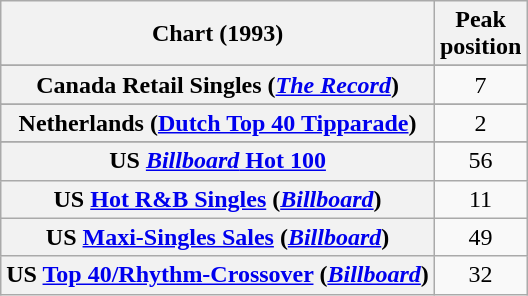<table class="wikitable sortable plainrowheaders" style="text-align:center">
<tr>
<th>Chart (1993)</th>
<th>Peak<br>position</th>
</tr>
<tr>
</tr>
<tr>
<th scope="row">Canada Retail Singles (<em><a href='#'>The Record</a></em>)</th>
<td>7</td>
</tr>
<tr>
</tr>
<tr>
<th scope="row">Netherlands (<a href='#'>Dutch Top 40 Tipparade</a>)</th>
<td>2</td>
</tr>
<tr>
</tr>
<tr>
</tr>
<tr>
</tr>
<tr>
<th scope="row">US <a href='#'><em>Billboard</em> Hot 100</a></th>
<td>56</td>
</tr>
<tr>
<th scope="row">US <a href='#'>Hot R&B Singles</a> (<em><a href='#'>Billboard</a></em>)</th>
<td>11</td>
</tr>
<tr>
<th scope="row">US <a href='#'>Maxi-Singles Sales</a> (<em><a href='#'>Billboard</a></em>)</th>
<td>49</td>
</tr>
<tr>
<th scope="row">US <a href='#'>Top 40/Rhythm-Crossover</a> (<em><a href='#'>Billboard</a></em>)</th>
<td>32</td>
</tr>
</table>
